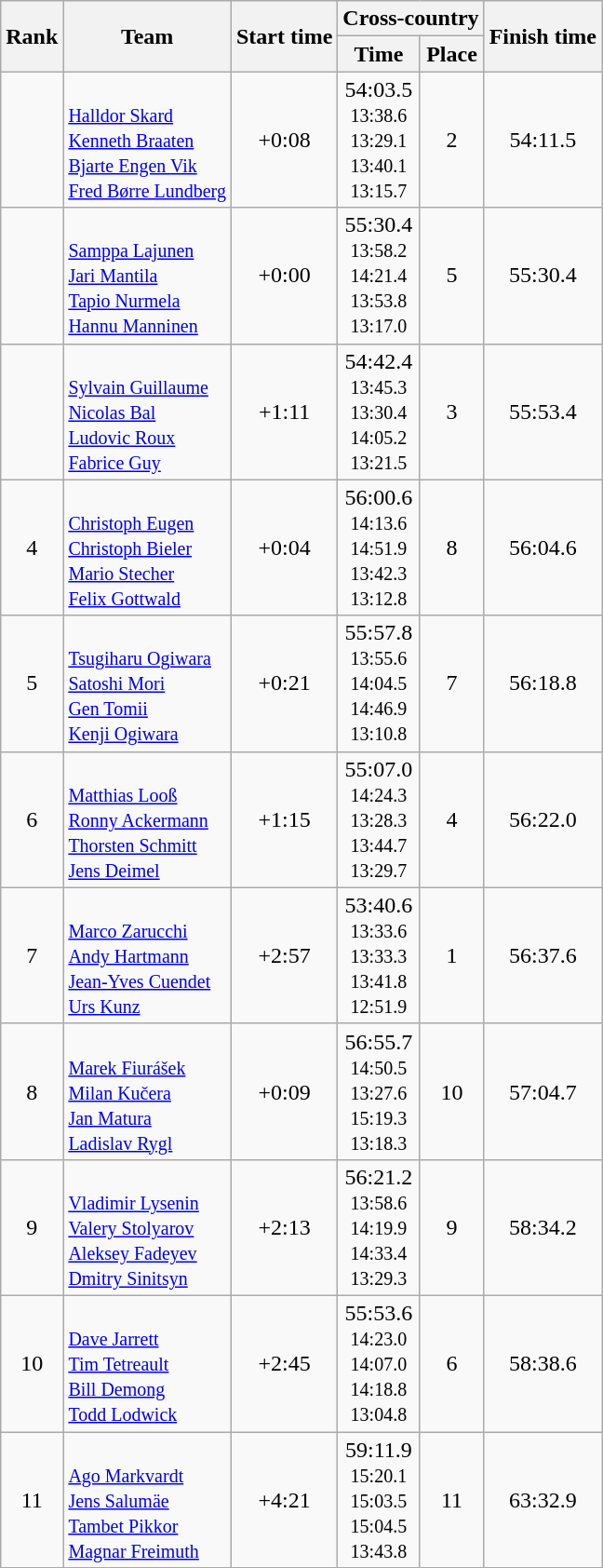<table class="wikitable sortable" style="text-align:center">
<tr>
<th rowspan=2>Rank</th>
<th rowspan=2>Team</th>
<th rowspan=2>Start time</th>
<th colspan=2>Cross-country</th>
<th rowspan=2>Finish time</th>
</tr>
<tr>
<th>Time</th>
<th>Place</th>
</tr>
<tr>
<td></td>
<td align=left> <br> <small> <a href='#'>Halldor Skard</a> <br> <a href='#'>Kenneth Braaten</a> <br> <a href='#'>Bjarte Engen Vik</a> <br> <a href='#'>Fred Børre Lundberg</a></small></td>
<td>+0:08</td>
<td>54:03.5 <br> <small>13:38.6 <br> 13:29.1 <br> 13:40.1 <br> 13:15.7</small></td>
<td>2</td>
<td>54:11.5</td>
</tr>
<tr>
<td></td>
<td align=left> <br> <small> <a href='#'>Samppa Lajunen</a> <br> <a href='#'>Jari Mantila</a> <br> <a href='#'>Tapio Nurmela</a> <br> <a href='#'>Hannu Manninen</a></small></td>
<td>+0:00</td>
<td>55:30.4 <br> <small>13:58.2 <br> 14:21.4 <br> 13:53.8 <br> 13:17.0</small></td>
<td>5</td>
<td>55:30.4</td>
</tr>
<tr>
<td></td>
<td align=left> <br> <small> <a href='#'>Sylvain Guillaume</a> <br> <a href='#'>Nicolas Bal</a> <br> <a href='#'>Ludovic Roux</a> <br> <a href='#'>Fabrice Guy</a></small></td>
<td>+1:11</td>
<td>54:42.4 <br> <small>13:45.3 <br> 13:30.4 <br> 14:05.2 <br> 13:21.5</small></td>
<td>3</td>
<td>55:53.4</td>
</tr>
<tr>
<td>4</td>
<td align=left> <br> <small> <a href='#'>Christoph Eugen</a> <br> <a href='#'>Christoph Bieler</a> <br> <a href='#'>Mario Stecher</a> <br> <a href='#'>Felix Gottwald</a></small></td>
<td>+0:04</td>
<td>56:00.6 <br> <small>14:13.6 <br> 14:51.9 <br> 13:42.3 <br> 13:12.8</small></td>
<td>8</td>
<td>56:04.6</td>
</tr>
<tr>
<td>5</td>
<td align=left> <br> <small> <a href='#'>Tsugiharu Ogiwara</a> <br> <a href='#'>Satoshi Mori</a> <br> <a href='#'>Gen Tomii</a> <br> <a href='#'>Kenji Ogiwara</a></small></td>
<td>+0:21</td>
<td>55:57.8 <br> <small>13:55.6 <br> 14:04.5 <br> 14:46.9 <br> 13:10.8</small></td>
<td>7</td>
<td>56:18.8</td>
</tr>
<tr>
<td>6</td>
<td align=left> <br> <small> <a href='#'>Matthias Looß</a> <br> <a href='#'>Ronny Ackermann</a> <br> <a href='#'>Thorsten Schmitt</a> <br> <a href='#'>Jens Deimel</a></small></td>
<td>+1:15</td>
<td>55:07.0 <br> <small>14:24.3 <br> 13:28.3 <br> 13:44.7 <br> 13:29.7</small></td>
<td>4</td>
<td>56:22.0</td>
</tr>
<tr>
<td>7</td>
<td align=left> <br> <small> <a href='#'>Marco Zarucchi</a> <br> <a href='#'>Andy Hartmann</a> <br> <a href='#'>Jean-Yves Cuendet</a> <br> <a href='#'>Urs Kunz</a></small></td>
<td>+2:57</td>
<td>53:40.6 <br> <small>13:33.6 <br> 13:33.3 <br> 13:41.8 <br> 12:51.9</small></td>
<td>1</td>
<td>56:37.6</td>
</tr>
<tr>
<td>8</td>
<td align=left> <br> <small> <a href='#'>Marek Fiurášek</a> <br> <a href='#'>Milan Kučera</a> <br> <a href='#'>Jan Matura</a> <br> <a href='#'>Ladislav Rygl</a></small></td>
<td>+0:09</td>
<td>56:55.7 <br> <small>14:50.5 <br> 13:27.6 <br> 15:19.3 <br> 13:18.3</small></td>
<td>10</td>
<td>57:04.7</td>
</tr>
<tr>
<td>9</td>
<td align=left> <br> <small> <a href='#'>Vladimir Lysenin</a> <br> <a href='#'>Valery Stolyarov</a> <br> <a href='#'>Aleksey Fadeyev</a> <br> <a href='#'>Dmitry Sinitsyn</a></small></td>
<td>+2:13</td>
<td>56:21.2 <br> <small>13:58.6 <br> 14:19.9 <br> 14:33.4 <br> 13:29.3</small></td>
<td>9</td>
<td>58:34.2</td>
</tr>
<tr>
<td>10</td>
<td align=left> <br> <small> <a href='#'>Dave Jarrett</a> <br> <a href='#'>Tim Tetreault</a> <br> <a href='#'>Bill Demong</a> <br> <a href='#'>Todd Lodwick</a></small></td>
<td>+2:45</td>
<td>55:53.6 <br> <small>14:23.0 <br> 14:07.0 <br> 14:18.8 <br> 13:04.8</small></td>
<td>6</td>
<td>58:38.6</td>
</tr>
<tr>
<td>11</td>
<td align=left> <br> <small> <a href='#'>Ago Markvardt</a> <br> <a href='#'>Jens Salumäe</a> <br> <a href='#'>Tambet Pikkor</a> <br> <a href='#'>Magnar Freimuth</a></small></td>
<td>+4:21</td>
<td>59:11.9 <br> <small>15:20.1 <br> 15:03.5 <br> 15:04.5 <br> 13:43.8</small></td>
<td>11</td>
<td>63:32.9</td>
</tr>
</table>
